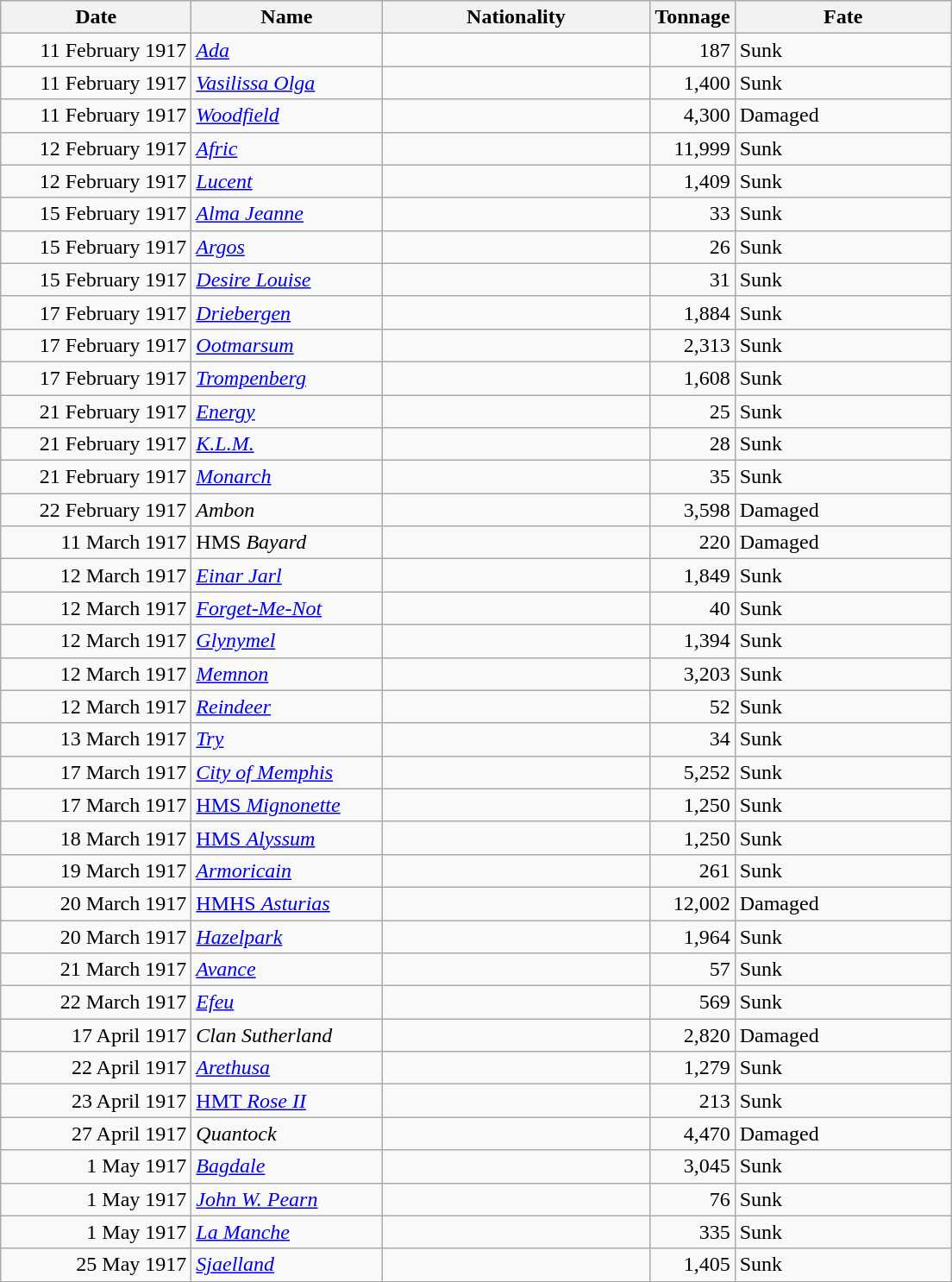<table class="wikitable sortable">
<tr>
<th width="140px">Date</th>
<th width="140px">Name</th>
<th width="200px">Nationality</th>
<th width="25px">Tonnage</th>
<th width="160px">Fate</th>
</tr>
<tr>
<td align="right">11 February 1917</td>
<td align="left"><a href='#'><em>Ada</em></a></td>
<td align="left"></td>
<td align="right">187</td>
<td align="left">Sunk</td>
</tr>
<tr>
<td align="right">11 February 1917</td>
<td align="left"><a href='#'><em>Vasilissa Olga</em></a></td>
<td align="left"></td>
<td align="right">1,400</td>
<td align="left">Sunk</td>
</tr>
<tr>
<td align="right">11 February 1917</td>
<td align="left"><a href='#'><em>Woodfield</em></a></td>
<td align="left"></td>
<td align="right">4,300</td>
<td align="left">Damaged</td>
</tr>
<tr>
<td align="right">12 February 1917</td>
<td align="left"><a href='#'><em>Afric</em></a></td>
<td align="left"></td>
<td align="right">11,999</td>
<td align="left">Sunk</td>
</tr>
<tr>
<td align="right">12 February 1917</td>
<td align="left"><a href='#'><em>Lucent</em></a></td>
<td align="left"></td>
<td align="right">1,409</td>
<td align="left">Sunk</td>
</tr>
<tr>
<td align="right">15 February 1917</td>
<td align="left"><a href='#'><em>Alma Jeanne</em></a></td>
<td align="left"></td>
<td align="right">33</td>
<td align="left">Sunk</td>
</tr>
<tr>
<td align="right">15 February 1917</td>
<td align="left"><a href='#'><em>Argos</em></a></td>
<td align="left"></td>
<td align="right">26</td>
<td align="left">Sunk</td>
</tr>
<tr>
<td align="right">15 February 1917</td>
<td align="left"><a href='#'><em>Desire Louise</em></a></td>
<td align="left"></td>
<td align="right">31</td>
<td align="left">Sunk</td>
</tr>
<tr>
<td align="right">17 February 1917</td>
<td align="left"><a href='#'><em>Driebergen</em></a></td>
<td align="left"></td>
<td align="right">1,884</td>
<td align="left">Sunk</td>
</tr>
<tr>
<td align="right">17 February 1917</td>
<td align="left"><a href='#'><em>Ootmarsum</em></a></td>
<td align="left"></td>
<td align="right">2,313</td>
<td align="left">Sunk</td>
</tr>
<tr>
<td align="right">17 February 1917</td>
<td align="left"><a href='#'><em>Trompenberg</em></a></td>
<td align="left"></td>
<td align="right">1,608</td>
<td align="left">Sunk</td>
</tr>
<tr>
<td align="right">21 February 1917</td>
<td align="left"><a href='#'><em>Energy</em></a></td>
<td align="left"></td>
<td align="right">25</td>
<td align="left">Sunk</td>
</tr>
<tr>
<td align="right">21 February 1917</td>
<td align="left"><a href='#'><em>K.L.M.</em></a></td>
<td align="left"></td>
<td align="right">28</td>
<td align="left">Sunk</td>
</tr>
<tr>
<td align="right">21 February 1917</td>
<td align="left"><a href='#'><em>Monarch</em></a></td>
<td align="left"></td>
<td align="right">35</td>
<td align="left">Sunk</td>
</tr>
<tr>
<td align="right">22 February 1917</td>
<td align="left"><em>Ambon</em></td>
<td align="left"></td>
<td align="right">3,598</td>
<td align="left">Damaged</td>
</tr>
<tr>
<td align="right">11 March 1917</td>
<td align="left">HMS <em>Bayard</em></td>
<td align="left"></td>
<td align="right">220</td>
<td align="left">Damaged</td>
</tr>
<tr>
<td align="right">12 March 1917</td>
<td align="left"><a href='#'><em>Einar Jarl</em></a></td>
<td align="left"></td>
<td align="right">1,849</td>
<td align="left">Sunk</td>
</tr>
<tr>
<td align="right">12 March 1917</td>
<td align="left"><a href='#'><em>Forget-Me-Not</em></a></td>
<td align="left"></td>
<td align="right">40</td>
<td align="left">Sunk</td>
</tr>
<tr>
<td align="right">12 March 1917</td>
<td align="left"><a href='#'><em>Glynymel</em></a></td>
<td align="left"></td>
<td align="right">1,394</td>
<td align="left">Sunk</td>
</tr>
<tr>
<td align="right">12 March 1917</td>
<td align="left"><a href='#'><em>Memnon</em></a></td>
<td align="left"></td>
<td align="right">3,203</td>
<td align="left">Sunk</td>
</tr>
<tr>
<td align="right">12 March 1917</td>
<td align="left"><a href='#'><em>Reindeer</em></a></td>
<td align="left"></td>
<td align="right">52</td>
<td align="left">Sunk</td>
</tr>
<tr>
<td align="right">13 March 1917</td>
<td align="left"><a href='#'><em>Try</em></a></td>
<td align="left"></td>
<td align="right">34</td>
<td align="left">Sunk</td>
</tr>
<tr>
<td align="right">17 March 1917</td>
<td align="left"><a href='#'><em>City of Memphis</em></a></td>
<td align="left"></td>
<td align="right">5,252</td>
<td align="left">Sunk</td>
</tr>
<tr>
<td align="right">17 March 1917</td>
<td align="left"><a href='#'>HMS <em>Mignonette</em></a></td>
<td align="left"></td>
<td align="right">1,250</td>
<td align="left">Sunk</td>
</tr>
<tr>
<td align="right">18 March 1917</td>
<td align="left"><a href='#'>HMS <em>Alyssum</em></a></td>
<td align="left"></td>
<td align="right">1,250</td>
<td align="left">Sunk</td>
</tr>
<tr>
<td align="right">19 March 1917</td>
<td align="left"><a href='#'><em>Armoricain</em></a></td>
<td align="left"></td>
<td align="right">261</td>
<td align="left">Sunk</td>
</tr>
<tr>
<td align="right">20 March 1917</td>
<td align="left"><a href='#'>HMHS <em>Asturias</em></a></td>
<td align="left"></td>
<td align="right">12,002</td>
<td align="left">Damaged</td>
</tr>
<tr>
<td align="right">20 March 1917</td>
<td align="left"><a href='#'><em>Hazelpark</em></a></td>
<td align="left"></td>
<td align="right">1,964</td>
<td align="left">Sunk</td>
</tr>
<tr>
<td align="right">21 March 1917</td>
<td align="left"><a href='#'><em>Avance</em></a></td>
<td align="left"></td>
<td align="right">57</td>
<td align="left">Sunk</td>
</tr>
<tr>
<td align="right">22 March 1917</td>
<td align="left"><a href='#'><em>Efeu</em></a></td>
<td align="left"></td>
<td align="right">569</td>
<td align="left">Sunk</td>
</tr>
<tr>
<td align="right">17 April 1917</td>
<td align="left"><em>Clan Sutherland</em></td>
<td align="left"></td>
<td align="right">2,820</td>
<td align="left">Damaged</td>
</tr>
<tr>
<td align="right">22 April 1917</td>
<td align="left"><a href='#'><em>Arethusa</em></a></td>
<td align="left"></td>
<td align="right">1,279</td>
<td align="left">Sunk</td>
</tr>
<tr>
<td align="right">23 April 1917</td>
<td align="left"><a href='#'>HMT <em>Rose II</em></a></td>
<td align="left"></td>
<td align="right">213</td>
<td align="left">Sunk</td>
</tr>
<tr>
<td align="right">27 April 1917</td>
<td align="left"><em>Quantock</em></td>
<td align="left"></td>
<td align="right">4,470</td>
<td align="left">Damaged</td>
</tr>
<tr>
<td align="right">1 May 1917</td>
<td align="left"><a href='#'><em>Bagdale</em></a></td>
<td align="left"></td>
<td align="right">3,045</td>
<td align="left">Sunk</td>
</tr>
<tr>
<td align="right">1 May 1917</td>
<td align="left"><a href='#'><em>John W. Pearn</em></a></td>
<td align="left"></td>
<td align="right">76</td>
<td align="left">Sunk</td>
</tr>
<tr>
<td align="right">1 May 1917</td>
<td align="left"><a href='#'><em>La Manche</em></a></td>
<td align="left"></td>
<td align="right">335</td>
<td align="left">Sunk</td>
</tr>
<tr>
<td align="right">25 May 1917</td>
<td align="left"><a href='#'><em>Sjaelland</em></a></td>
<td align="left"></td>
<td align="right">1,405</td>
<td align="left">Sunk</td>
</tr>
</table>
